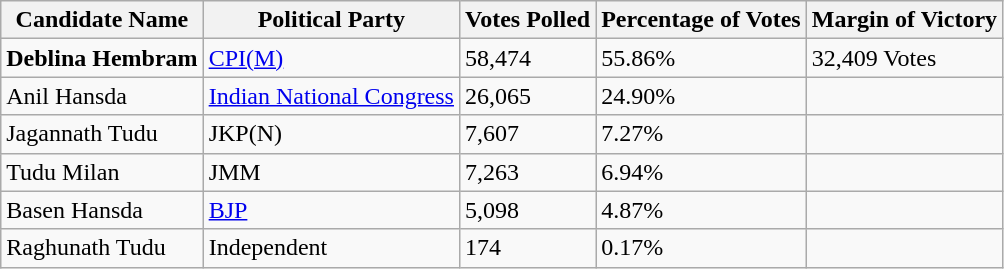<table class="wikitable">
<tr>
<th>Candidate Name</th>
<th>Political Party</th>
<th>Votes Polled</th>
<th>Percentage of Votes</th>
<th>Margin of Victory</th>
</tr>
<tr>
<td><strong>Deblina Hembram</strong></td>
<td><a href='#'>CPI(M)</a></td>
<td>58,474</td>
<td>55.86%</td>
<td>32,409 Votes</td>
</tr>
<tr>
<td>Anil Hansda</td>
<td><a href='#'>Indian National Congress</a></td>
<td>26,065</td>
<td>24.90%</td>
<td></td>
</tr>
<tr>
<td>Jagannath Tudu</td>
<td>JKP(N)</td>
<td>7,607</td>
<td>7.27%</td>
<td></td>
</tr>
<tr>
<td>Tudu Milan</td>
<td>JMM</td>
<td>7,263</td>
<td>6.94%</td>
<td></td>
</tr>
<tr>
<td>Basen Hansda</td>
<td><a href='#'>BJP</a></td>
<td>5,098</td>
<td>4.87%</td>
<td></td>
</tr>
<tr>
<td>Raghunath Tudu</td>
<td>Independent</td>
<td>174</td>
<td>0.17%</td>
<td></td>
</tr>
</table>
